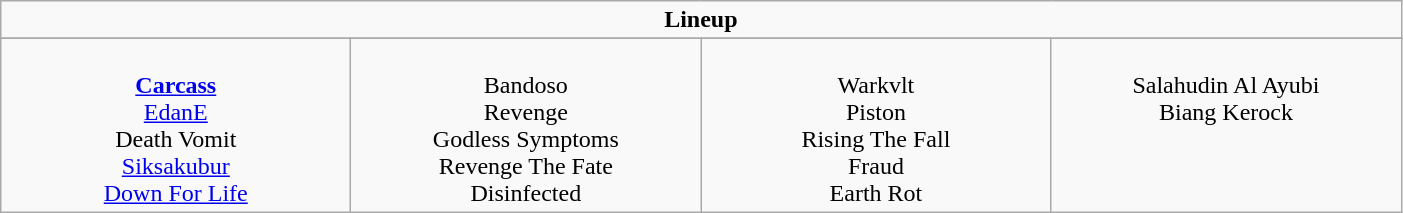<table class="wikitable">
<tr>
<td colspan="4" align="center"><strong>Lineup</strong></td>
</tr>
<tr>
</tr>
<tr>
<td valign="top" align="center" width=226><br><strong><a href='#'>Carcass</a></strong><br>
<a href='#'>EdanE</a><br>
Death Vomit<br>
<a href='#'>Siksakubur</a><br>
<a href='#'>Down For Life</a><br></td>
<td valign="top" align="center" width=226><br>Bandoso<br>
Revenge<br>
Godless Symptoms<br>
Revenge The Fate<br>
Disinfected<br></td>
<td valign="top" align="center" width=226><br>Warkvlt<br>
Piston<br>
Rising The Fall<br>
Fraud<br>
Earth Rot<br></td>
<td valign="top" align="center" width=226><br>Salahudin Al Ayubi<br>
Biang Kerock<br></td>
</tr>
</table>
